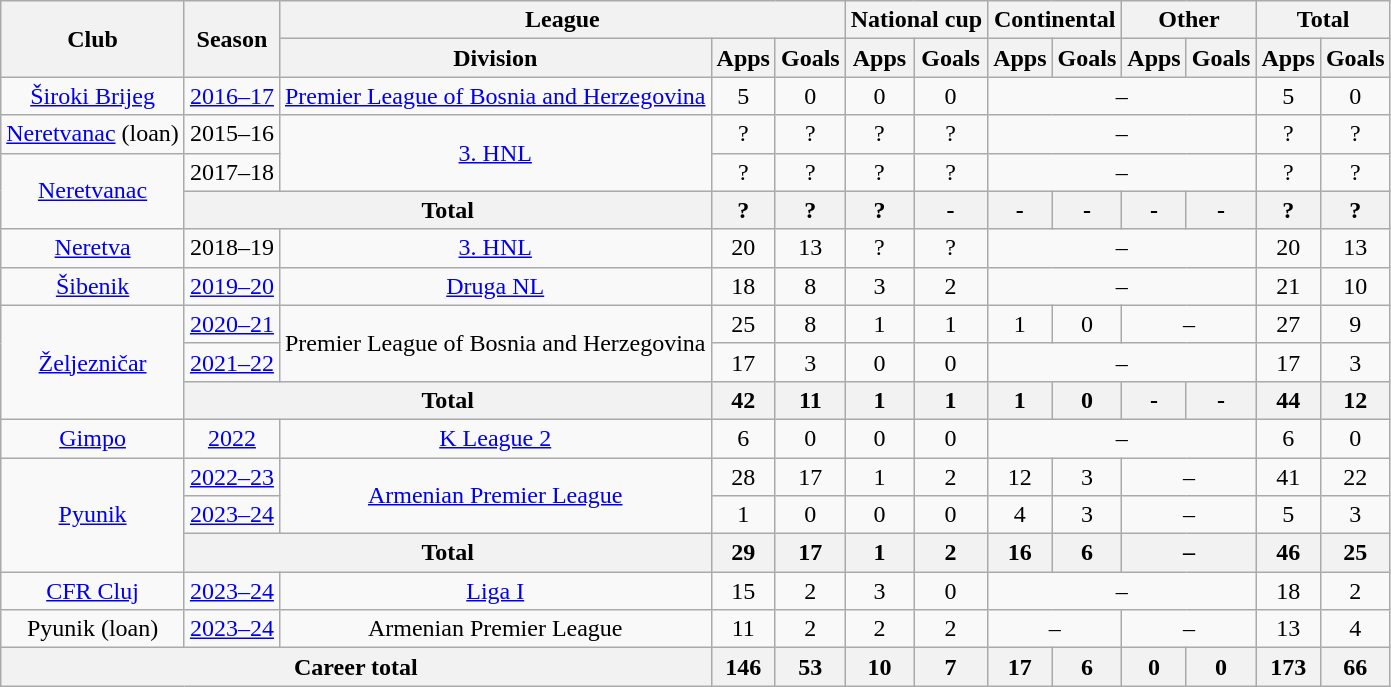<table class="wikitable" style="text-align: center">
<tr>
<th rowspan="2">Club</th>
<th rowspan="2">Season</th>
<th colspan="3">League</th>
<th colspan="2">National cup</th>
<th colspan="2">Continental</th>
<th colspan="2">Other</th>
<th colspan="2">Total</th>
</tr>
<tr>
<th>Division</th>
<th>Apps</th>
<th>Goals</th>
<th>Apps</th>
<th>Goals</th>
<th>Apps</th>
<th>Goals</th>
<th>Apps</th>
<th>Goals</th>
<th>Apps</th>
<th>Goals</th>
</tr>
<tr>
<td><a href='#'>Široki Brijeg</a></td>
<td><a href='#'>2016–17</a></td>
<td><a href='#'>Premier League of Bosnia and Herzegovina</a></td>
<td>5</td>
<td>0</td>
<td>0</td>
<td>0</td>
<td colspan="4">–</td>
<td>5</td>
<td>0</td>
</tr>
<tr>
<td rowspan="1"><a href='#'>Neretvanac</a> (loan)</td>
<td>2015–16</td>
<td rowspan="2"><a href='#'>3. HNL</a></td>
<td>?</td>
<td>?</td>
<td>?</td>
<td>?</td>
<td colspan="4">–</td>
<td>?</td>
<td>?</td>
</tr>
<tr>
<td rowspan="2"><a href='#'>Neretvanac</a></td>
<td>2017–18</td>
<td>?</td>
<td>?</td>
<td>?</td>
<td>?</td>
<td colspan="4">–</td>
<td>?</td>
<td>?</td>
</tr>
<tr>
<th colspan="2">Total</th>
<th>?</th>
<th>?</th>
<th>?</th>
<th>-</th>
<th>-</th>
<th>-</th>
<th>-</th>
<th>-</th>
<th>?</th>
<th>?</th>
</tr>
<tr>
<td><a href='#'>Neretva</a></td>
<td>2018–19</td>
<td><a href='#'>3. HNL</a></td>
<td>20</td>
<td>13</td>
<td>?</td>
<td>?</td>
<td colspan="4">–</td>
<td>20</td>
<td>13</td>
</tr>
<tr>
<td><a href='#'>Šibenik</a></td>
<td><a href='#'>2019–20</a></td>
<td><a href='#'>Druga NL</a></td>
<td>18</td>
<td>8</td>
<td>3</td>
<td>2</td>
<td colspan="4">–</td>
<td>21</td>
<td>10</td>
</tr>
<tr>
<td rowspan="3"><a href='#'>Željezničar</a></td>
<td><a href='#'>2020–21</a></td>
<td rowspan="2">Premier League of Bosnia and Herzegovina</td>
<td>25</td>
<td>8</td>
<td>1</td>
<td>1</td>
<td>1</td>
<td>0</td>
<td colspan="2">–</td>
<td>27</td>
<td>9</td>
</tr>
<tr>
<td><a href='#'>2021–22</a></td>
<td>17</td>
<td>3</td>
<td>0</td>
<td>0</td>
<td colspan="4">–</td>
<td>17</td>
<td>3</td>
</tr>
<tr>
<th colspan="2">Total</th>
<th>42</th>
<th>11</th>
<th>1</th>
<th>1</th>
<th>1</th>
<th>0</th>
<th>-</th>
<th>-</th>
<th>44</th>
<th>12</th>
</tr>
<tr>
<td><a href='#'>Gimpo</a></td>
<td><a href='#'>2022</a></td>
<td><a href='#'>K League 2</a></td>
<td>6</td>
<td>0</td>
<td>0</td>
<td>0</td>
<td colspan="4">–</td>
<td>6</td>
<td>0</td>
</tr>
<tr>
<td rowspan="3"><a href='#'>Pyunik</a></td>
<td><a href='#'>2022–23</a></td>
<td rowspan="2"><a href='#'>Armenian Premier League</a></td>
<td>28</td>
<td>17</td>
<td>1</td>
<td>2</td>
<td>12</td>
<td>3</td>
<td colspan="2">–</td>
<td>41</td>
<td>22</td>
</tr>
<tr>
<td><a href='#'>2023–24</a></td>
<td>1</td>
<td>0</td>
<td>0</td>
<td>0</td>
<td>4</td>
<td>3</td>
<td colspan="2">–</td>
<td>5</td>
<td>3</td>
</tr>
<tr>
<th colspan="2">Total</th>
<th>29</th>
<th>17</th>
<th>1</th>
<th>2</th>
<th>16</th>
<th>6</th>
<th colspan="2">–</th>
<th>46</th>
<th>25</th>
</tr>
<tr>
<td><a href='#'>CFR Cluj</a></td>
<td><a href='#'>2023–24</a></td>
<td><a href='#'>Liga I</a></td>
<td>15</td>
<td>2</td>
<td>3</td>
<td>0</td>
<td colspan="4">–</td>
<td>18</td>
<td>2</td>
</tr>
<tr>
<td>Pyunik (loan)</td>
<td><a href='#'>2023–24</a></td>
<td>Armenian Premier League</td>
<td>11</td>
<td>2</td>
<td>2</td>
<td>2</td>
<td colspan="2">–</td>
<td colspan="2">–</td>
<td>13</td>
<td>4</td>
</tr>
<tr>
<th colspan="3">Career total</th>
<th>146</th>
<th>53</th>
<th>10</th>
<th>7</th>
<th>17</th>
<th>6</th>
<th>0</th>
<th>0</th>
<th>173</th>
<th>66</th>
</tr>
</table>
